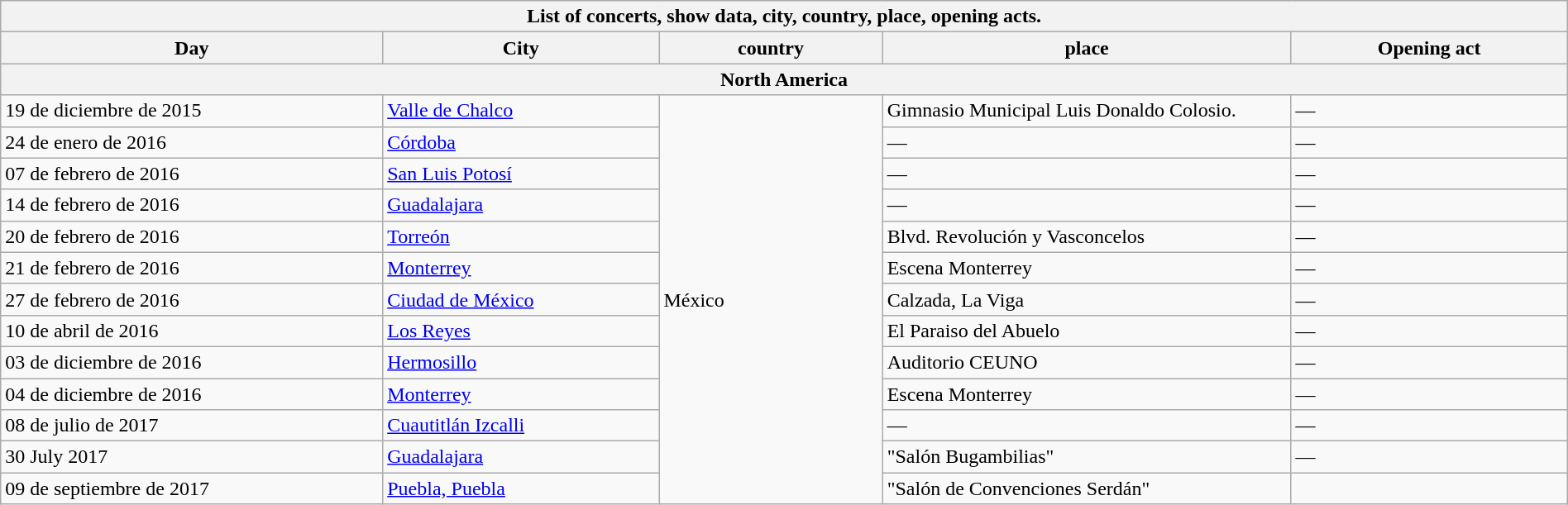<table class="wikitable collapsible collapsed" width="100%">
<tr>
<th colspan="7">List of concerts, show data, city, country, place, opening acts.</th>
</tr>
<tr>
<th scope="col" style="width:14em;">Day</th>
<th scope="col" style="width:10em;">City</th>
<th scope="col" style="width:8em;">country</th>
<th scope="col" style="width:15em;">place</th>
<th scope="col" style="width:10em;">Opening act</th>
</tr>
<tr>
<th colspan="7">North America</th>
</tr>
<tr>
<td>19 de diciembre de 2015</td>
<td><a href='#'>Valle de Chalco</a></td>
<td rowspan="15">México</td>
<td>Gimnasio Municipal Luis Donaldo Colosio.</td>
<td>—</td>
</tr>
<tr>
<td>24 de enero de 2016</td>
<td><a href='#'>Córdoba</a></td>
<td>—</td>
<td>—</td>
</tr>
<tr>
<td>07 de febrero de 2016</td>
<td><a href='#'>San Luis Potosí</a></td>
<td>—</td>
<td>—</td>
</tr>
<tr>
<td>14 de febrero de 2016</td>
<td><a href='#'>Guadalajara</a></td>
<td>—</td>
<td>—</td>
</tr>
<tr>
<td>20 de febrero de 2016</td>
<td><a href='#'>Torreón</a></td>
<td>Blvd. Revolución y Vasconcelos</td>
<td>—</td>
</tr>
<tr>
<td>21 de febrero de 2016</td>
<td><a href='#'>Monterrey</a></td>
<td>Escena Monterrey</td>
<td>—</td>
</tr>
<tr>
<td>27 de febrero de 2016</td>
<td><a href='#'>Ciudad de México</a></td>
<td>Calzada, La Viga</td>
<td>—</td>
</tr>
<tr>
<td>10 de abril de 2016</td>
<td><a href='#'>Los Reyes</a></td>
<td>El Paraiso del Abuelo</td>
<td>—</td>
</tr>
<tr>
<td>03 de diciembre de 2016</td>
<td><a href='#'>Hermosillo</a></td>
<td>Auditorio CEUNO</td>
<td>—</td>
</tr>
<tr>
<td>04 de diciembre de 2016</td>
<td><a href='#'>Monterrey</a></td>
<td>Escena Monterrey</td>
<td>—</td>
</tr>
<tr>
<td>08 de julio de 2017</td>
<td><a href='#'>Cuautitlán Izcalli</a></td>
<td>—</td>
<td>—</td>
</tr>
<tr>
<td>30 July 2017</td>
<td><a href='#'>Guadalajara</a></td>
<td>"Salón Bugambilias"</td>
<td>—</td>
</tr>
<tr>
<td>09 de septiembre de 2017</td>
<td><a href='#'>Puebla, Puebla</a></td>
<td>"Salón de Convenciones Serdán"</td>
<td></td>
</tr>
</table>
